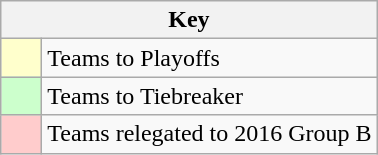<table class="wikitable" style="text-align: center;">
<tr>
<th colspan=2>Key</th>
</tr>
<tr>
<td style="background:#ffffcc; width:20px;"></td>
<td align=left>Teams to Playoffs</td>
</tr>
<tr>
<td style="background:#ccffcc; width:20px;"></td>
<td align=left>Teams to Tiebreaker</td>
</tr>
<tr>
<td style="background:#ffcccc; width:20px;"></td>
<td align=left>Teams relegated to 2016 Group B</td>
</tr>
</table>
